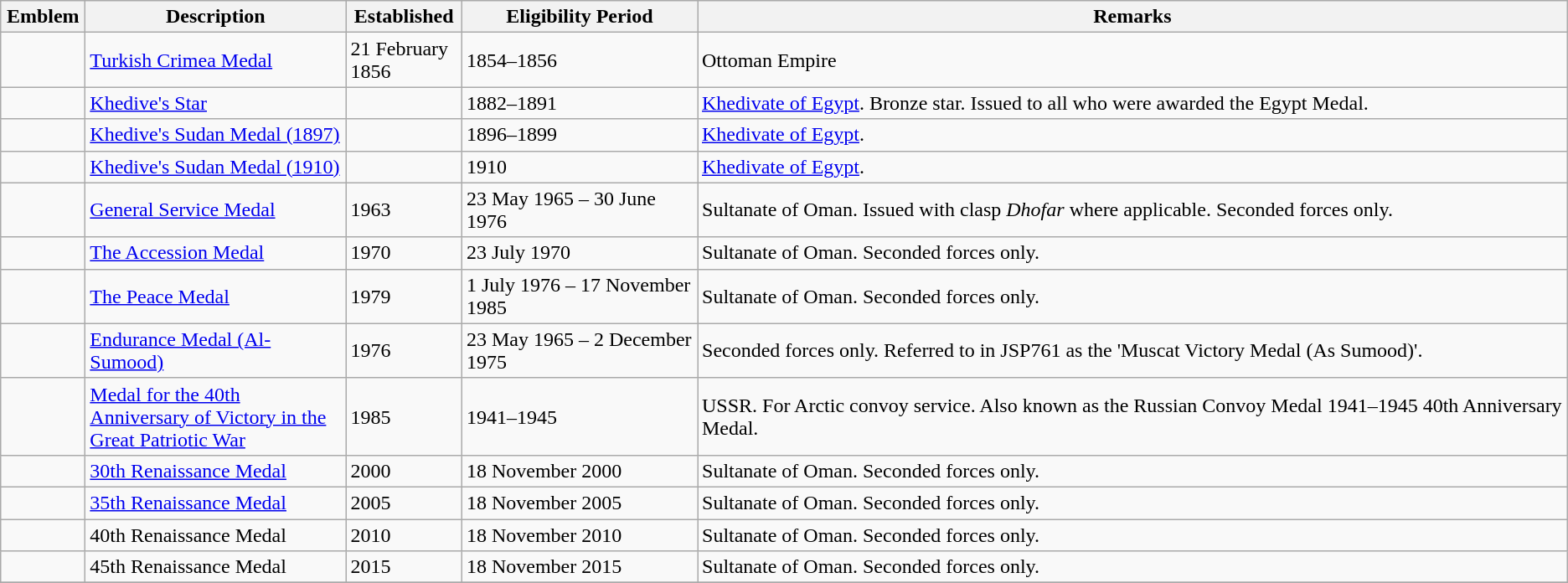<table class="wikitable">
<tr>
<th width= "60">Emblem</th>
<th width= "200">Description</th>
<th width= "85">Established</th>
<th width= "180">Eligibility Period</th>
<th>Remarks</th>
</tr>
<tr>
<td></td>
<td><a href='#'>Turkish Crimea Medal</a></td>
<td>21 February 1856</td>
<td>1854–1856</td>
<td>Ottoman Empire</td>
</tr>
<tr>
<td></td>
<td><a href='#'>Khedive's Star</a></td>
<td></td>
<td>1882–1891</td>
<td><a href='#'>Khedivate of Egypt</a>. Bronze star. Issued to all who were awarded the Egypt Medal.</td>
</tr>
<tr>
<td></td>
<td><a href='#'>Khedive's Sudan Medal (1897)</a></td>
<td></td>
<td>1896–1899</td>
<td><a href='#'>Khedivate of Egypt</a>.</td>
</tr>
<tr>
<td></td>
<td><a href='#'>Khedive's Sudan Medal (1910)</a></td>
<td></td>
<td>1910</td>
<td><a href='#'>Khedivate of Egypt</a>.</td>
</tr>
<tr>
<td></td>
<td><a href='#'>General Service Medal</a></td>
<td>1963</td>
<td>23 May 1965 – 30 June 1976</td>
<td>Sultanate of Oman. Issued with clasp <em>Dhofar</em> where applicable. Seconded forces only.</td>
</tr>
<tr>
<td></td>
<td><a href='#'>The Accession Medal</a></td>
<td>1970</td>
<td>23 July 1970</td>
<td>Sultanate of Oman. Seconded forces only.</td>
</tr>
<tr>
<td></td>
<td><a href='#'>The Peace Medal</a></td>
<td>1979</td>
<td>1 July 1976 – 17 November 1985</td>
<td>Sultanate of Oman. Seconded forces only.</td>
</tr>
<tr>
<td></td>
<td><a href='#'>Endurance Medal (Al-Sumood)</a></td>
<td>1976</td>
<td>23 May 1965 – 2 December 1975</td>
<td>Seconded forces only. Referred to in JSP761 as the 'Muscat Victory Medal (As Sumood)'.</td>
</tr>
<tr>
<td></td>
<td><a href='#'>Medal for the 40th Anniversary of Victory in the Great Patriotic War</a></td>
<td>1985</td>
<td>1941–1945</td>
<td>USSR. For Arctic convoy service. Also known as the Russian Convoy Medal 1941–1945 40th Anniversary Medal.</td>
</tr>
<tr>
<td></td>
<td><a href='#'>30th Renaissance Medal</a></td>
<td>2000</td>
<td>18 November 2000</td>
<td>Sultanate of Oman. Seconded forces only.</td>
</tr>
<tr>
<td></td>
<td><a href='#'>35th Renaissance Medal</a></td>
<td>2005</td>
<td>18 November 2005</td>
<td>Sultanate of Oman. Seconded forces only.</td>
</tr>
<tr>
<td></td>
<td>40th Renaissance Medal</td>
<td>2010</td>
<td>18 November 2010</td>
<td>Sultanate of Oman. Seconded forces only.</td>
</tr>
<tr>
<td></td>
<td>45th Renaissance Medal</td>
<td>2015</td>
<td>18 November 2015</td>
<td>Sultanate of Oman. Seconded forces only.</td>
</tr>
<tr>
</tr>
</table>
